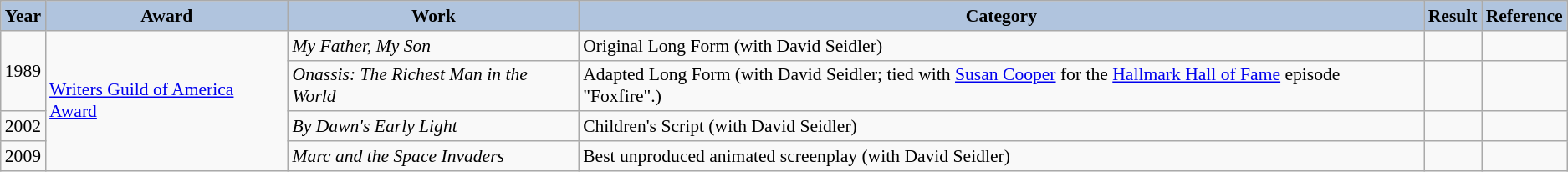<table class="wikitable" style="font-size:90%">
<tr style="text-align:center;">
<th style="background:#B0C4DE;">Year</th>
<th style="background:#B0C4DE;">Award</th>
<th style="background:#B0C4DE;">Work</th>
<th style="background:#B0C4DE;">Category</th>
<th style="background:#B0C4DE;">Result</th>
<th style="background:#B0C4DE;">Reference</th>
</tr>
<tr>
<td rowspan="2">1989</td>
<td rowspan="4"><a href='#'>Writers Guild of America Award</a></td>
<td><em>My Father, My Son</em></td>
<td>Original Long Form (with David Seidler)</td>
<td></td>
<td></td>
</tr>
<tr>
<td><em>Onassis: The Richest Man in the World</em></td>
<td>Adapted Long Form (with David Seidler; tied with <a href='#'>Susan Cooper</a> for the <a href='#'>Hallmark Hall of Fame</a> episode "Foxfire".)</td>
<td></td>
<td></td>
</tr>
<tr>
<td>2002</td>
<td><em>By Dawn's Early Light</em></td>
<td>Children's Script (with David Seidler)</td>
<td></td>
<td></td>
</tr>
<tr>
<td>2009</td>
<td><em>Marc and the Space Invaders</em></td>
<td>Best unproduced animated screenplay (with David Seidler)</td>
<td></td>
<td></td>
</tr>
</table>
